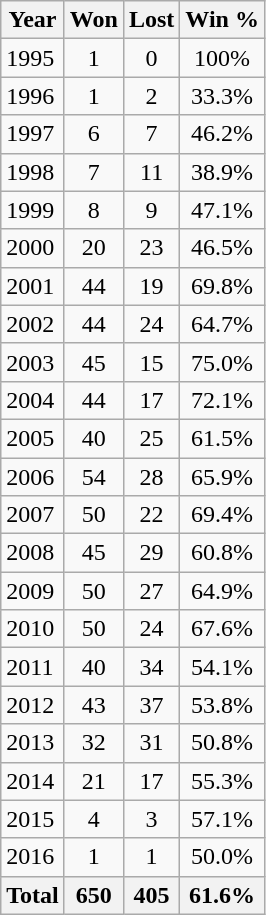<table class="wikitable sortable">
<tr>
<th>Year</th>
<th>Won</th>
<th>Lost</th>
<th>Win %</th>
</tr>
<tr>
<td>1995</td>
<td style="text-align:center;">1</td>
<td style="text-align:center;">0</td>
<td style="text-align:center;">100%</td>
</tr>
<tr>
<td>1996</td>
<td style="text-align:center;">1</td>
<td style="text-align:center;">2</td>
<td style="text-align:center;">33.3%</td>
</tr>
<tr>
<td>1997</td>
<td style="text-align:center;">6</td>
<td style="text-align:center;">7</td>
<td style="text-align:center;">46.2%</td>
</tr>
<tr>
<td>1998</td>
<td style="text-align:center;">7</td>
<td style="text-align:center;">11</td>
<td style="text-align:center;">38.9%</td>
</tr>
<tr>
<td>1999</td>
<td style="text-align:center;">8</td>
<td style="text-align:center;">9</td>
<td style="text-align:center;">47.1%</td>
</tr>
<tr>
<td>2000</td>
<td style="text-align:center;">20</td>
<td style="text-align:center;">23</td>
<td style="text-align:center;">46.5%</td>
</tr>
<tr>
<td>2001</td>
<td style="text-align:center;">44</td>
<td style="text-align:center;">19</td>
<td style="text-align:center;">69.8%</td>
</tr>
<tr>
<td>2002</td>
<td style="text-align:center;">44</td>
<td style="text-align:center;">24</td>
<td style="text-align:center;">64.7%</td>
</tr>
<tr>
<td>2003</td>
<td style="text-align:center;">45</td>
<td style="text-align:center;">15</td>
<td style="text-align:center;">75.0%</td>
</tr>
<tr>
<td>2004</td>
<td style="text-align:center;">44</td>
<td style="text-align:center;">17</td>
<td style="text-align:center;">72.1%</td>
</tr>
<tr>
<td>2005</td>
<td style="text-align:center;">40</td>
<td style="text-align:center;">25</td>
<td style="text-align:center;">61.5%</td>
</tr>
<tr>
<td>2006</td>
<td style="text-align:center;">54</td>
<td style="text-align:center;">28</td>
<td style="text-align:center;">65.9%</td>
</tr>
<tr>
<td>2007</td>
<td style="text-align:center;">50</td>
<td style="text-align:center;">22</td>
<td style="text-align:center;">69.4%</td>
</tr>
<tr>
<td>2008</td>
<td style="text-align:center;">45</td>
<td style="text-align:center;">29</td>
<td style="text-align:center;">60.8%</td>
</tr>
<tr>
<td>2009</td>
<td style="text-align:center;">50</td>
<td style="text-align:center;">27</td>
<td style="text-align:center;">64.9%</td>
</tr>
<tr>
<td>2010</td>
<td style="text-align:center;">50</td>
<td style="text-align:center;">24</td>
<td style="text-align:center;">67.6%</td>
</tr>
<tr>
<td>2011</td>
<td style="text-align:center;">40</td>
<td style="text-align:center;">34</td>
<td style="text-align:center;">54.1%</td>
</tr>
<tr>
<td>2012</td>
<td style="text-align:center;">43</td>
<td style="text-align:center;">37</td>
<td style="text-align:center;">53.8%</td>
</tr>
<tr>
<td>2013</td>
<td style="text-align:center;">32</td>
<td style="text-align:center;">31</td>
<td style="text-align:center;">50.8%</td>
</tr>
<tr>
<td>2014</td>
<td style="text-align:center;">21</td>
<td style="text-align:center;">17</td>
<td style="text-align:center;">55.3%</td>
</tr>
<tr>
<td>2015</td>
<td style="text-align:center;">4</td>
<td style="text-align:center;">3</td>
<td style="text-align:center;">57.1%</td>
</tr>
<tr>
<td>2016</td>
<td style="text-align:center;">1</td>
<td style="text-align:center;">1</td>
<td style="text-align:center;">50.0%</td>
</tr>
<tr>
<th>Total</th>
<th>650</th>
<th>405</th>
<th>61.6%</th>
</tr>
</table>
